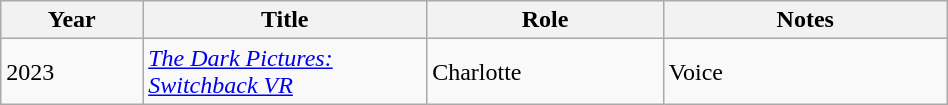<table class="wikitable sortable" width="50%">
<tr>
<th width="15%">Year</th>
<th width="30%">Title</th>
<th width="25%">Role</th>
<th width="30%" class="unsortable">Notes</th>
</tr>
<tr>
<td>2023</td>
<td><em><a href='#'>The Dark Pictures: Switchback VR</a></em></td>
<td>Charlotte</td>
<td>Voice</td>
</tr>
</table>
